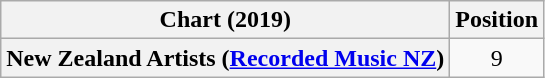<table class="wikitable sortable plainrowheaders" style="text-align:center">
<tr>
<th scope="col">Chart (2019)</th>
<th scope="col">Position</th>
</tr>
<tr>
<th scope="row">New Zealand Artists (<a href='#'>Recorded Music NZ</a>)</th>
<td>9</td>
</tr>
</table>
